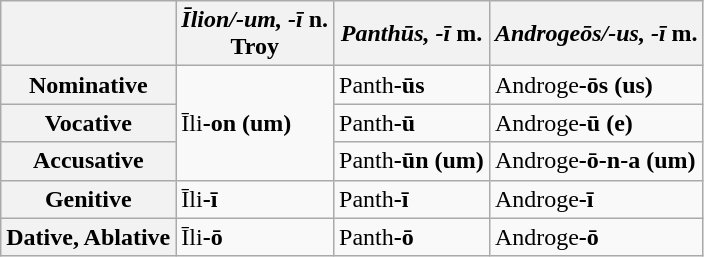<table class="wikitable">
<tr>
<th rowspan="1"></th>
<th><em>Īlion/-um, -ī</em> n.<br>Troy</th>
<th><em>Panthūs, -ī</em> m.</th>
<th><em>Androgeōs/-us, -ī</em> m.</th>
</tr>
<tr>
<th>Nominative</th>
<td rowspan="3">Īli<strong>-on</strong> <strong>(um)</strong></td>
<td>Panth<strong>-ūs</strong></td>
<td>Androge<strong>-ōs (us)</strong></td>
</tr>
<tr>
<th>Vocative</th>
<td>Panth<strong>-ū</strong></td>
<td>Androge<strong>-ū (e)</strong></td>
</tr>
<tr>
<th>Accusative</th>
<td>Panth<strong>-ūn (um)</strong></td>
<td>Androge<strong>-ō-n-a (um)</strong></td>
</tr>
<tr>
<th>Genitive</th>
<td>Īli<strong>-ī</strong></td>
<td>Panth<strong>-ī</strong></td>
<td>Androge<strong>-ī</strong></td>
</tr>
<tr>
<th>Dative, Ablative</th>
<td>Īli<strong>-ō</strong></td>
<td>Panth<strong>-ō</strong></td>
<td>Androge<strong>-ō</strong></td>
</tr>
</table>
